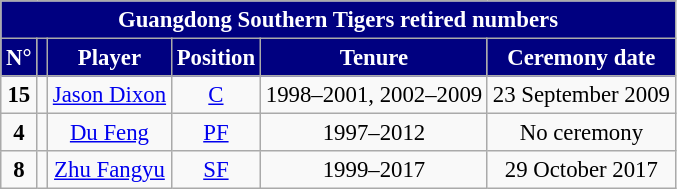<table class="wikitable sortable" style="font-size: 95%; text-align:center;">
<tr>
<td colspan=6 style="background:#000080; color:white;"><strong>Guangdong Southern Tigers retired numbers</strong></td>
</tr>
<tr>
<th style="background:#000080; color:white;">N°</th>
<th style="background:#000080; color:white;"></th>
<th style="background:#000080; color:white;">Player</th>
<th style="background:#000080; color:white;">Position</th>
<th style="background:#000080; color:white;">Tenure</th>
<th style="background:#000080; color:white;">Ceremony date</th>
</tr>
<tr>
<td><strong>15</strong></td>
<td></td>
<td><a href='#'>Jason Dixon</a></td>
<td><a href='#'>C</a></td>
<td>1998–2001, 2002–2009</td>
<td>23 September 2009</td>
</tr>
<tr>
<td><strong>4</strong></td>
<td></td>
<td><a href='#'>Du Feng</a></td>
<td><a href='#'>PF</a></td>
<td>1997–2012</td>
<td>No ceremony</td>
</tr>
<tr>
<td><strong>8</strong></td>
<td></td>
<td><a href='#'>Zhu Fangyu</a></td>
<td><a href='#'>SF</a></td>
<td>1999–2017</td>
<td>29 October 2017</td>
</tr>
</table>
